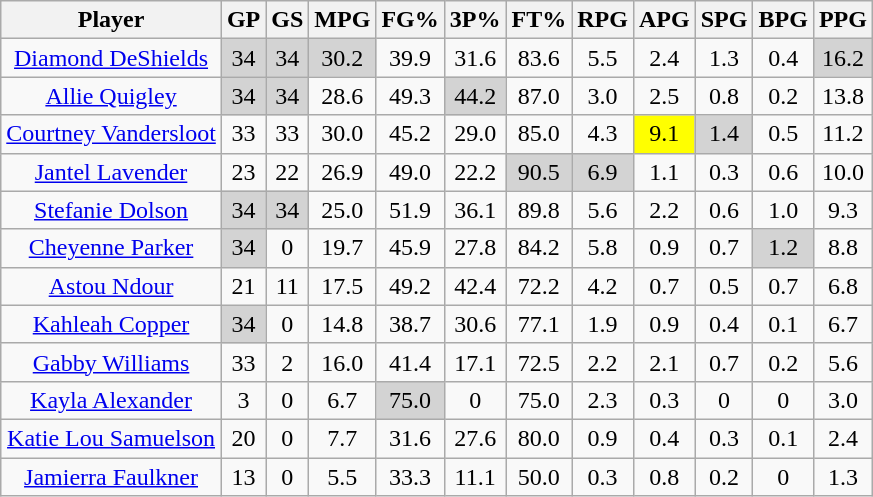<table class="wikitable sortable" style="text-align:center;">
<tr>
<th style=>Player</th>
<th style=>GP</th>
<th style=>GS</th>
<th style=>MPG</th>
<th style=>FG%</th>
<th style=>3P%</th>
<th style=>FT%</th>
<th style=>RPG</th>
<th style=>APG</th>
<th style=>SPG</th>
<th style=>BPG</th>
<th style=>PPG</th>
</tr>
<tr>
<td><a href='#'>Diamond DeShields</a></td>
<td style="background:#D3D3D3;">34</td>
<td style="background:#D3D3D3;">34</td>
<td style="background:#D3D3D3;">30.2</td>
<td>39.9</td>
<td>31.6</td>
<td>83.6</td>
<td>5.5</td>
<td>2.4</td>
<td>1.3</td>
<td>0.4</td>
<td style="background:#D3D3D3;">16.2</td>
</tr>
<tr>
<td><a href='#'>Allie Quigley</a></td>
<td style="background:#D3D3D3;">34</td>
<td style="background:#D3D3D3;">34</td>
<td>28.6</td>
<td>49.3</td>
<td style="background:#D3D3D3;">44.2</td>
<td>87.0</td>
<td>3.0</td>
<td>2.5</td>
<td>0.8</td>
<td>0.2</td>
<td>13.8</td>
</tr>
<tr>
<td><a href='#'>Courtney Vandersloot</a></td>
<td>33</td>
<td>33</td>
<td>30.0</td>
<td>45.2</td>
<td>29.0</td>
<td>85.0</td>
<td>4.3</td>
<td style="background:yellow;">9.1</td>
<td style="background:#D3D3D3;">1.4</td>
<td>0.5</td>
<td>11.2</td>
</tr>
<tr>
<td><a href='#'>Jantel Lavender</a></td>
<td>23</td>
<td>22</td>
<td>26.9</td>
<td>49.0</td>
<td>22.2</td>
<td style="background:#D3D3D3;">90.5</td>
<td style="background:#D3D3D3;">6.9</td>
<td>1.1</td>
<td>0.3</td>
<td>0.6</td>
<td>10.0</td>
</tr>
<tr>
<td><a href='#'>Stefanie Dolson</a></td>
<td style="background:#D3D3D3;">34</td>
<td style="background:#D3D3D3;">34</td>
<td>25.0</td>
<td>51.9</td>
<td>36.1</td>
<td>89.8</td>
<td>5.6</td>
<td>2.2</td>
<td>0.6</td>
<td>1.0</td>
<td>9.3</td>
</tr>
<tr>
<td><a href='#'>Cheyenne Parker</a></td>
<td style="background:#D3D3D3;">34</td>
<td>0</td>
<td>19.7</td>
<td>45.9</td>
<td>27.8</td>
<td>84.2</td>
<td>5.8</td>
<td>0.9</td>
<td>0.7</td>
<td style="background:#D3D3D3;">1.2</td>
<td>8.8</td>
</tr>
<tr>
<td><a href='#'>Astou Ndour</a></td>
<td>21</td>
<td>11</td>
<td>17.5</td>
<td>49.2</td>
<td>42.4</td>
<td>72.2</td>
<td>4.2</td>
<td>0.7</td>
<td>0.5</td>
<td>0.7</td>
<td>6.8</td>
</tr>
<tr>
<td><a href='#'>Kahleah Copper</a></td>
<td style="background:#D3D3D3;">34</td>
<td>0</td>
<td>14.8</td>
<td>38.7</td>
<td>30.6</td>
<td>77.1</td>
<td>1.9</td>
<td>0.9</td>
<td>0.4</td>
<td>0.1</td>
<td>6.7</td>
</tr>
<tr>
<td><a href='#'>Gabby Williams</a></td>
<td>33</td>
<td>2</td>
<td>16.0</td>
<td>41.4</td>
<td>17.1</td>
<td>72.5</td>
<td>2.2</td>
<td>2.1</td>
<td>0.7</td>
<td>0.2</td>
<td>5.6</td>
</tr>
<tr>
<td><a href='#'>Kayla Alexander</a></td>
<td>3</td>
<td>0</td>
<td>6.7</td>
<td style="background:#D3D3D3;">75.0</td>
<td>0</td>
<td>75.0</td>
<td>2.3</td>
<td>0.3</td>
<td>0</td>
<td>0</td>
<td>3.0</td>
</tr>
<tr>
<td><a href='#'>Katie Lou Samuelson</a></td>
<td>20</td>
<td>0</td>
<td>7.7</td>
<td>31.6</td>
<td>27.6</td>
<td>80.0</td>
<td>0.9</td>
<td>0.4</td>
<td>0.3</td>
<td>0.1</td>
<td>2.4</td>
</tr>
<tr>
<td><a href='#'>Jamierra Faulkner</a></td>
<td>13</td>
<td>0</td>
<td>5.5</td>
<td>33.3</td>
<td>11.1</td>
<td>50.0</td>
<td>0.3</td>
<td>0.8</td>
<td>0.2</td>
<td>0</td>
<td>1.3</td>
</tr>
</table>
